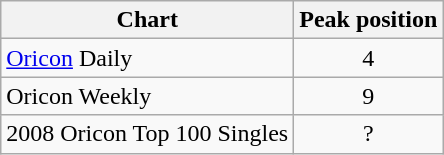<table class="wikitable">
<tr>
<th>Chart</th>
<th>Peak position</th>
</tr>
<tr>
<td><a href='#'>Oricon</a> Daily</td>
<td align="center">4</td>
</tr>
<tr>
<td>Oricon Weekly</td>
<td align="center">9</td>
</tr>
<tr>
<td>2008 Oricon Top 100 Singles</td>
<td align="center">?</td>
</tr>
</table>
